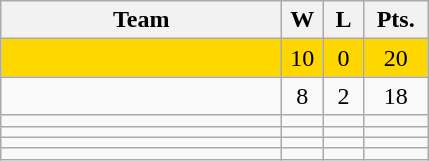<table class="wikitable" style="text-align:center">
<tr>
<th width=180px>Team</th>
<th width=20px>W</th>
<th width=20px>L</th>
<th width=35px>Pts.</th>
</tr>
<tr bgcolor="gold">
<td align=left></td>
<td>10</td>
<td>0</td>
<td>20</td>
</tr>
<tr>
<td align=left><strong></strong></td>
<td>8</td>
<td>2</td>
<td>18</td>
</tr>
<tr>
<td align=left></td>
<td></td>
<td></td>
<td></td>
</tr>
<tr>
<td align=left></td>
<td></td>
<td></td>
<td></td>
</tr>
<tr>
<td align=left></td>
<td></td>
<td></td>
<td></td>
</tr>
<tr>
<td align=left></td>
<td></td>
<td></td>
<td></td>
</tr>
</table>
